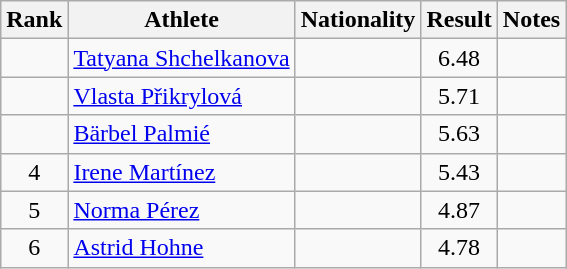<table class="wikitable sortable" style="text-align:center">
<tr>
<th>Rank</th>
<th>Athlete</th>
<th>Nationality</th>
<th>Result</th>
<th>Notes</th>
</tr>
<tr>
<td></td>
<td align=left><a href='#'>Tatyana Shchelkanova</a></td>
<td align=left></td>
<td>6.48</td>
<td></td>
</tr>
<tr>
<td></td>
<td align=left><a href='#'>Vlasta Přikrylová</a></td>
<td align=left></td>
<td>5.71</td>
<td></td>
</tr>
<tr>
<td></td>
<td align=left><a href='#'>Bärbel Palmié</a></td>
<td align=left></td>
<td>5.63</td>
<td></td>
</tr>
<tr>
<td>4</td>
<td align=left><a href='#'>Irene Martínez</a></td>
<td align=left></td>
<td>5.43</td>
<td></td>
</tr>
<tr>
<td>5</td>
<td align=left><a href='#'>Norma Pérez</a></td>
<td align=left></td>
<td>4.87</td>
<td></td>
</tr>
<tr>
<td>6</td>
<td align=left><a href='#'>Astrid Hohne</a></td>
<td align=left></td>
<td>4.78</td>
<td></td>
</tr>
</table>
